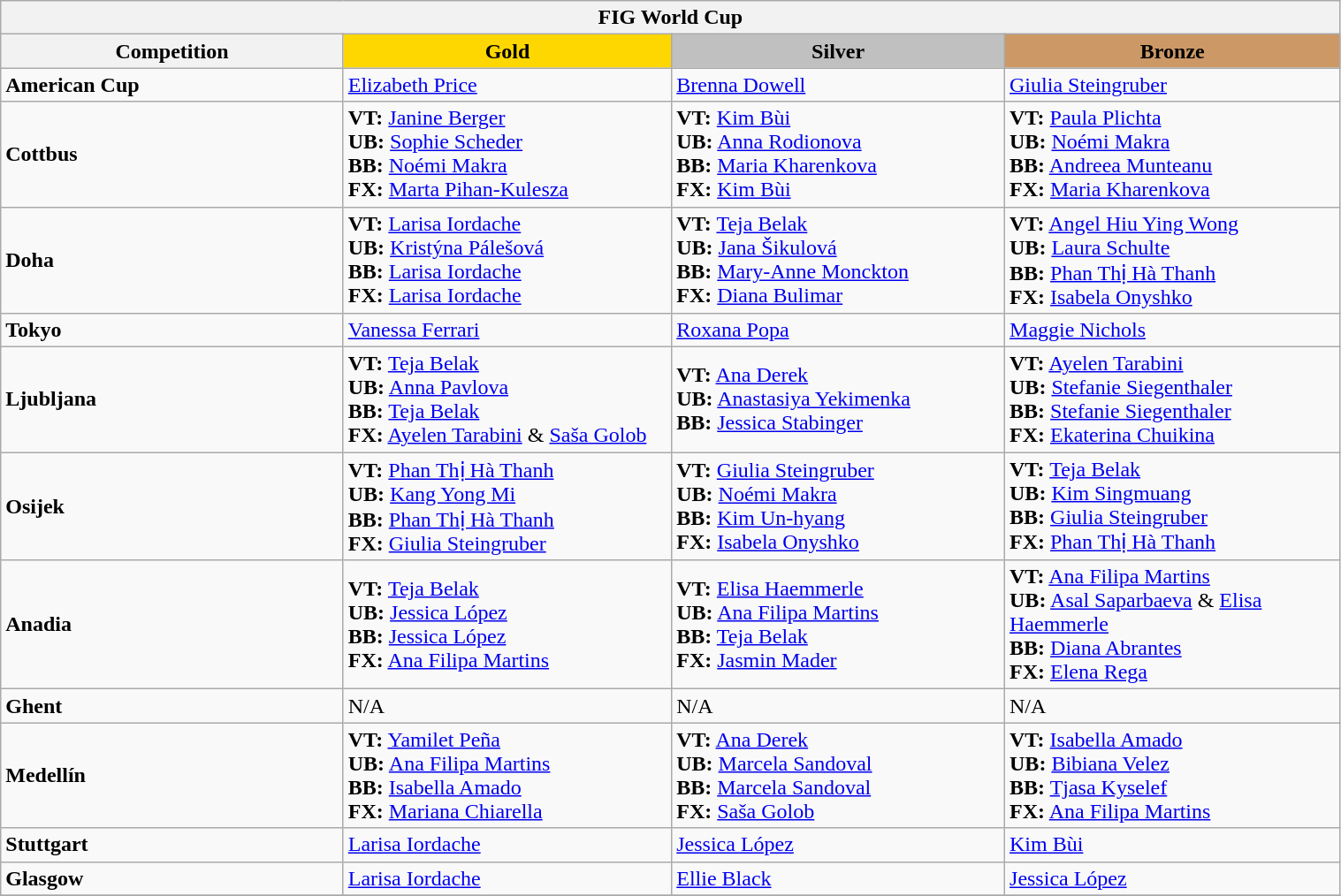<table class="wikitable" style="width:80%;">
<tr>
<th colspan=4>FIG World Cup</th>
</tr>
<tr>
<th style="text-align:center; width:5%;">Competition</th>
<td style="text-align:center; width:5%; background:gold;"><strong>Gold</strong></td>
<td style="text-align:center; width:5%; background:silver;"><strong>Silver</strong></td>
<td style="text-align:center; width:5%; background:#c96;"><strong>Bronze</strong></td>
</tr>
<tr>
<td><strong>American Cup</strong></td>
<td> <a href='#'>Elizabeth Price</a></td>
<td> <a href='#'>Brenna Dowell</a></td>
<td> <a href='#'>Giulia Steingruber</a></td>
</tr>
<tr>
<td><strong>Cottbus</strong></td>
<td><strong>VT:</strong>  <a href='#'>Janine Berger</a>  <br> <strong>UB:</strong>  <a href='#'>Sophie Scheder</a>  <br> <strong>BB:</strong>  <a href='#'>Noémi Makra</a>  <br> <strong>FX:</strong>  <a href='#'>Marta Pihan-Kulesza</a></td>
<td><strong>VT:</strong>  <a href='#'>Kim Bùi</a>  <br> <strong>UB:</strong>  <a href='#'>Anna Rodionova</a>   <br> <strong>BB:</strong>  <a href='#'>Maria Kharenkova</a>  <br> <strong>FX:</strong>  <a href='#'>Kim Bùi</a></td>
<td><strong>VT:</strong>  <a href='#'>Paula Plichta</a>  <br> <strong>UB:</strong>  <a href='#'>Noémi Makra</a>   <br> <strong>BB:</strong>  <a href='#'>Andreea Munteanu</a>  <br> <strong>FX:</strong>  <a href='#'>Maria Kharenkova</a></td>
</tr>
<tr>
<td><strong>Doha</strong></td>
<td><strong>VT:</strong>  <a href='#'>Larisa Iordache</a>  <br> <strong>UB:</strong>  <a href='#'>Kristýna Pálešová</a> <br> <strong>BB:</strong>  <a href='#'>Larisa Iordache</a>  <br> <strong>FX:</strong>  <a href='#'>Larisa Iordache</a></td>
<td><strong>VT:</strong>  <a href='#'>Teja Belak</a>  <br> <strong>UB:</strong>  <a href='#'>Jana Šikulová</a> <br> <strong>BB:</strong>  <a href='#'>Mary-Anne Monckton</a>  <br> <strong>FX:</strong>  <a href='#'>Diana Bulimar</a></td>
<td><strong>VT:</strong>  <a href='#'>Angel Hiu Ying Wong</a>  <br> <strong>UB:</strong>  <a href='#'>Laura Schulte</a>  <br> <strong>BB:</strong>  <a href='#'>Phan Thị Hà Thanh</a>  <br> <strong>FX:</strong>  <a href='#'>Isabela Onyshko</a></td>
</tr>
<tr>
<td><strong>Tokyo</strong></td>
<td> <a href='#'>Vanessa Ferrari</a></td>
<td> <a href='#'>Roxana Popa</a></td>
<td> <a href='#'>Maggie Nichols</a></td>
</tr>
<tr>
<td><strong>Ljubljana</strong></td>
<td><strong>VT:</strong>  <a href='#'>Teja Belak</a> <br> <strong>UB:</strong>  <a href='#'>Anna Pavlova</a><br> <strong>BB:</strong>  <a href='#'>Teja Belak</a><br> <strong>FX:</strong>  <a href='#'>Ayelen Tarabini</a> &  <a href='#'>Saša Golob</a></td>
<td><strong>VT:</strong>  <a href='#'>Ana Derek</a>  <br> <strong>UB:</strong>  <a href='#'>Anastasiya Yekimenka</a><br> <strong>BB:</strong>  <a href='#'>Jessica Stabinger</a></td>
<td><strong>VT:</strong>  <a href='#'>Ayelen Tarabini</a>  <br> <strong>UB:</strong>  <a href='#'>Stefanie Siegenthaler</a><br> <strong>BB:</strong>  <a href='#'>Stefanie Siegenthaler</a><br> <strong>FX:</strong>  <a href='#'>Ekaterina Chuikina</a></td>
</tr>
<tr>
<td><strong>Osijek</strong></td>
<td><strong>VT:</strong>  <a href='#'>Phan Thị Hà Thanh</a> <br> <strong>UB:</strong>  <a href='#'>Kang Yong Mi</a><br> <strong>BB:</strong>  <a href='#'>Phan Thị Hà Thanh</a><br> <strong>FX:</strong>  <a href='#'>Giulia Steingruber</a></td>
<td><strong>VT:</strong>  <a href='#'>Giulia Steingruber</a> <br> <strong>UB:</strong>  <a href='#'>Noémi Makra</a><br> <strong>BB:</strong>  <a href='#'>Kim Un-hyang</a><br> <strong>FX:</strong>  <a href='#'>Isabela Onyshko</a></td>
<td><strong>VT:</strong>  <a href='#'>Teja Belak</a> <br> <strong>UB:</strong>  <a href='#'>Kim Singmuang</a><br> <strong>BB:</strong>  <a href='#'>Giulia Steingruber</a><br> <strong>FX:</strong>  <a href='#'>Phan Thị Hà Thanh</a></td>
</tr>
<tr>
<td><strong>Anadia</strong></td>
<td><strong>VT:</strong>  <a href='#'>Teja Belak</a> <br> <strong>UB:</strong>  <a href='#'>Jessica López</a><br> <strong>BB:</strong>  <a href='#'>Jessica López</a><br> <strong>FX:</strong>  <a href='#'>Ana Filipa Martins</a></td>
<td><strong>VT:</strong>  <a href='#'>Elisa Haemmerle</a> <br> <strong>UB:</strong>  <a href='#'>Ana Filipa Martins</a><br> <strong>BB:</strong>  <a href='#'>Teja Belak</a><br> <strong>FX:</strong>  <a href='#'>Jasmin Mader</a></td>
<td><strong>VT:</strong>  <a href='#'>Ana Filipa Martins</a> <br> <strong>UB:</strong>  <a href='#'>Asal Saparbaeva</a> &  <a href='#'>Elisa Haemmerle</a><br> <strong>BB:</strong>  <a href='#'>Diana Abrantes</a><br> <strong>FX:</strong>  <a href='#'>Elena Rega</a></td>
</tr>
<tr>
<td><strong>Ghent</strong></td>
<td>N/A</td>
<td>N/A</td>
<td>N/A</td>
</tr>
<tr>
<td><strong>Medellín</strong></td>
<td><strong>VT:</strong>  <a href='#'>Yamilet Peña</a> <br> <strong>UB:</strong>  <a href='#'>Ana Filipa Martins</a> <br> <strong>BB:</strong>  <a href='#'>Isabella Amado</a> <br> <strong>FX:</strong>  <a href='#'>Mariana Chiarella</a></td>
<td><strong>VT:</strong>  <a href='#'>Ana Derek</a> <br> <strong>UB:</strong>  <a href='#'>Marcela Sandoval</a> <br> <strong>BB:</strong>  <a href='#'>Marcela Sandoval</a> <br> <strong>FX:</strong>  <a href='#'>Saša Golob</a></td>
<td><strong>VT:</strong>  <a href='#'>Isabella Amado</a> <br> <strong>UB:</strong>  <a href='#'>Bibiana Velez</a> <br> <strong>BB:</strong>  <a href='#'>Tjasa Kyselef</a> <br> <strong>FX:</strong>  <a href='#'>Ana Filipa Martins</a></td>
</tr>
<tr>
<td><strong>Stuttgart</strong></td>
<td> <a href='#'>Larisa Iordache</a></td>
<td> <a href='#'>Jessica López</a></td>
<td> <a href='#'>Kim Bùi</a></td>
</tr>
<tr>
<td><strong>Glasgow</strong></td>
<td> <a href='#'>Larisa Iordache</a></td>
<td> <a href='#'>Ellie Black</a></td>
<td> <a href='#'>Jessica López</a></td>
</tr>
<tr>
</tr>
</table>
